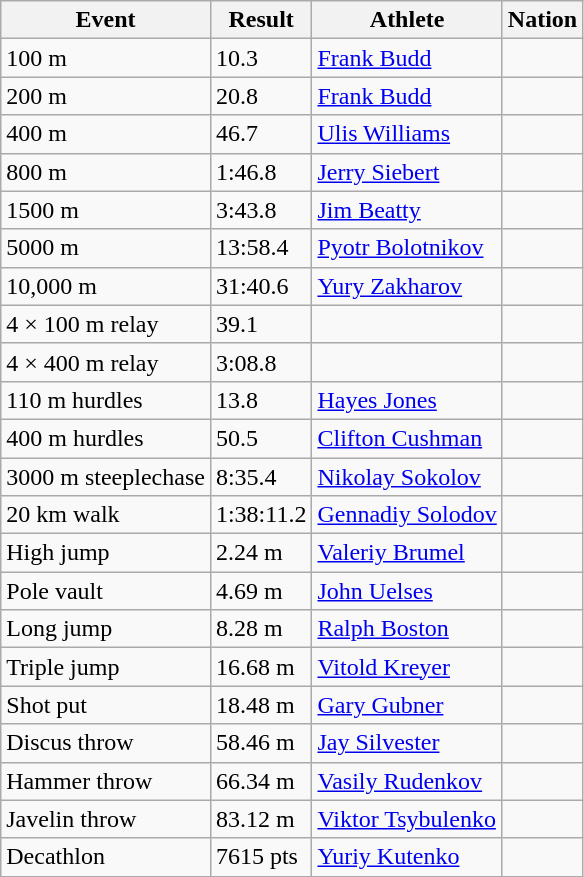<table class = "wikitable">
<tr>
<th>Event</th>
<th>Result</th>
<th>Athlete</th>
<th>Nation</th>
</tr>
<tr>
<td>100 m</td>
<td>10.3</td>
<td><a href='#'>Frank Budd</a></td>
<td></td>
</tr>
<tr>
<td>200 m</td>
<td>20.8</td>
<td><a href='#'>Frank Budd</a></td>
<td></td>
</tr>
<tr>
<td>400 m</td>
<td>46.7</td>
<td><a href='#'>Ulis Williams</a></td>
<td></td>
</tr>
<tr>
<td>800 m</td>
<td>1:46.8</td>
<td><a href='#'>Jerry Siebert</a></td>
<td></td>
</tr>
<tr>
<td>1500 m</td>
<td>3:43.8</td>
<td><a href='#'>Jim Beatty</a></td>
<td></td>
</tr>
<tr>
<td>5000 m</td>
<td>13:58.4</td>
<td><a href='#'>Pyotr Bolotnikov</a></td>
<td></td>
</tr>
<tr>
<td>10,000 m</td>
<td>31:40.6</td>
<td><a href='#'>Yury Zakharov</a></td>
<td></td>
</tr>
<tr>
<td>4 × 100 m relay</td>
<td>39.1</td>
<td></td>
<td></td>
</tr>
<tr>
<td>4 × 400 m relay</td>
<td>3:08.8</td>
<td></td>
<td></td>
</tr>
<tr>
<td>110 m hurdles</td>
<td>13.8</td>
<td><a href='#'>Hayes Jones</a></td>
<td></td>
</tr>
<tr>
<td>400 m hurdles</td>
<td>50.5</td>
<td><a href='#'>Clifton Cushman</a></td>
<td></td>
</tr>
<tr>
<td>3000 m steeplechase</td>
<td>8:35.4</td>
<td><a href='#'>Nikolay Sokolov</a></td>
<td></td>
</tr>
<tr>
<td>20 km walk</td>
<td>1:38:11.2</td>
<td><a href='#'>Gennadiy Solodov</a></td>
<td></td>
</tr>
<tr>
<td>High jump</td>
<td>2.24 m</td>
<td><a href='#'>Valeriy Brumel</a></td>
<td></td>
</tr>
<tr>
<td>Pole vault</td>
<td>4.69 m</td>
<td><a href='#'>John Uelses</a></td>
<td></td>
</tr>
<tr>
<td>Long jump</td>
<td>8.28 m</td>
<td><a href='#'>Ralph Boston</a></td>
<td></td>
</tr>
<tr>
<td>Triple jump</td>
<td>16.68 m</td>
<td><a href='#'>Vitold Kreyer</a></td>
<td></td>
</tr>
<tr>
<td>Shot put</td>
<td>18.48 m</td>
<td><a href='#'>Gary Gubner</a></td>
<td></td>
</tr>
<tr>
<td>Discus throw</td>
<td>58.46 m</td>
<td><a href='#'>Jay Silvester</a></td>
<td></td>
</tr>
<tr>
<td>Hammer throw</td>
<td>66.34 m</td>
<td><a href='#'>Vasily Rudenkov</a></td>
<td></td>
</tr>
<tr>
<td>Javelin throw</td>
<td>83.12 m</td>
<td><a href='#'>Viktor Tsybulenko</a></td>
<td></td>
</tr>
<tr>
<td>Decathlon</td>
<td>7615 pts</td>
<td><a href='#'>Yuriy Kutenko</a></td>
<td></td>
</tr>
</table>
